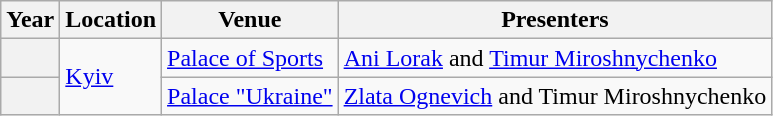<table class="wikitable plainrowheaders">
<tr>
<th>Year</th>
<th>Location</th>
<th>Venue</th>
<th>Presenters</th>
</tr>
<tr>
<th scope="row"></th>
<td rowspan="2"><a href='#'>Kyiv</a></td>
<td><a href='#'>Palace of Sports</a></td>
<td><a href='#'>Ani Lorak</a> and <a href='#'>Timur Miroshnychenko</a></td>
</tr>
<tr>
<th scope="row"></th>
<td><a href='#'>Palace "Ukraine"</a></td>
<td><a href='#'>Zlata Ognevich</a> and Timur Miroshnychenko</td>
</tr>
</table>
